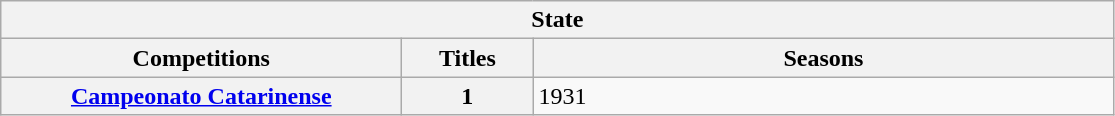<table class="wikitable">
<tr>
<th colspan="3">State</th>
</tr>
<tr>
<th style="width:260px">Competitions</th>
<th style="width:80px">Titles</th>
<th style="width:380px">Seasons</th>
</tr>
<tr>
<th><a href='#'>Campeonato Catarinense</a></th>
<th>1</th>
<td>1931</td>
</tr>
</table>
